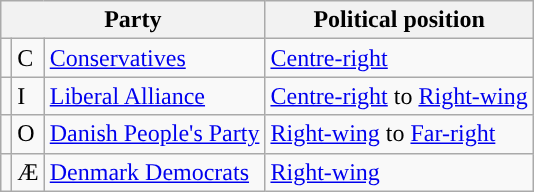<table class="wikitable">
<tr>
<th colspan="3">Party</th>
<th>Political position</th>
</tr>
<tr>
<td></td>
<td>C</td>
<td><a href='#'>Conservatives</a></td>
<td><a href='#'>Centre-right</a></td>
</tr>
<tr>
<td></td>
<td>I</td>
<td><a href='#'>Liberal Alliance</a></td>
<td><a href='#'>Centre-right</a> to <a href='#'>Right-wing</a></td>
</tr>
<tr>
<td></td>
<td>O</td>
<td><a href='#'>Danish People's Party</a></td>
<td><a href='#'>Right-wing</a> to  <a href='#'>Far-right</a></td>
</tr>
<tr>
<td></td>
<td>Æ</td>
<td><a href='#'>Denmark Democrats</a></td>
<td><a href='#'>Right-wing</a></td>
</tr>
</table>
